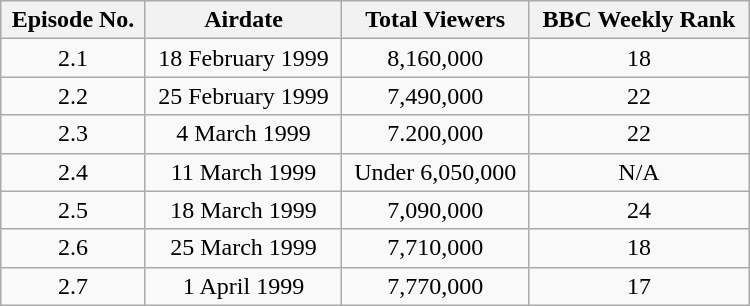<table width="500" class="wikitable" style="text-align:center;">
<tr>
<th>Episode No.</th>
<th>Airdate</th>
<th>Total Viewers</th>
<th>BBC Weekly Rank</th>
</tr>
<tr>
<td>2.1</td>
<td>18 February 1999</td>
<td>8,160,000</td>
<td>18</td>
</tr>
<tr>
<td>2.2</td>
<td>25 February 1999</td>
<td>7,490,000</td>
<td>22</td>
</tr>
<tr>
<td>2.3</td>
<td>4 March 1999</td>
<td>7.200,000</td>
<td>22</td>
</tr>
<tr>
<td>2.4</td>
<td>11 March 1999</td>
<td>Under 6,050,000</td>
<td>N/A</td>
</tr>
<tr>
<td>2.5</td>
<td>18 March 1999</td>
<td>7,090,000</td>
<td>24</td>
</tr>
<tr>
<td>2.6</td>
<td>25 March 1999</td>
<td>7,710,000</td>
<td>18</td>
</tr>
<tr>
<td>2.7</td>
<td>1 April 1999</td>
<td>7,770,000</td>
<td>17</td>
</tr>
</table>
